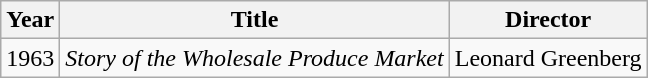<table class="wikitable">
<tr>
<th>Year</th>
<th>Title</th>
<th>Director</th>
</tr>
<tr>
<td>1963</td>
<td><em>Story of the Wholesale Produce Market</em></td>
<td>Leonard Greenberg</td>
</tr>
</table>
